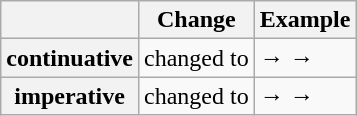<table class="wikitable">
<tr>
<th></th>
<th>Change</th>
<th>Example</th>
</tr>
<tr>
<th>continuative</th>
<td> changed to </td>
<td> →  → </td>
</tr>
<tr>
<th>imperative</th>
<td> changed to </td>
<td> →  → </td>
</tr>
</table>
